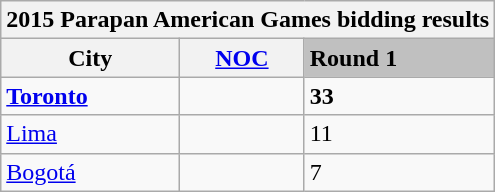<table class="wikitable">
<tr>
<th colspan="7">2015 Parapan American Games bidding results</th>
</tr>
<tr>
<th>City</th>
<th><a href='#'>NOC</a></th>
<td style="background:silver;"><strong>Round 1</strong></td>
</tr>
<tr>
<td><strong><a href='#'>Toronto</a></strong></td>
<td></td>
<td><strong>33</strong></td>
</tr>
<tr>
<td><a href='#'>Lima</a></td>
<td></td>
<td>11</td>
</tr>
<tr>
<td><a href='#'>Bogotá</a></td>
<td></td>
<td>7</td>
</tr>
</table>
